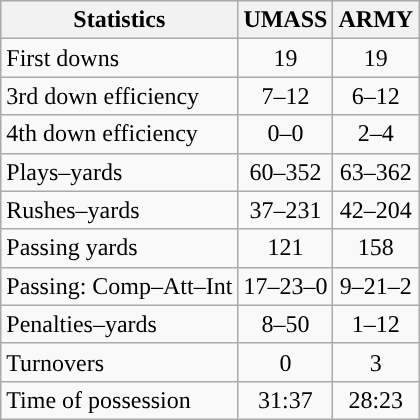<table class="wikitable">
<tr>
<th>Statistics</th>
<th>UMASS</th>
<th>ARMY</th>
</tr>
<tr>
<td>First downs</td>
<td align=center>19</td>
<td align=center>19</td>
</tr>
<tr>
<td>3rd down efficiency</td>
<td align=center>7–12</td>
<td align=center>6–12</td>
</tr>
<tr>
<td>4th down efficiency</td>
<td align=center>0–0</td>
<td align=center>2–4</td>
</tr>
<tr>
<td>Plays–yards</td>
<td align=center>60–352</td>
<td align=center>63–362</td>
</tr>
<tr>
<td>Rushes–yards</td>
<td align=center>37–231</td>
<td align=center>42–204</td>
</tr>
<tr>
<td>Passing yards</td>
<td align=center>121</td>
<td align=center>158</td>
</tr>
<tr>
<td>Passing: Comp–Att–Int</td>
<td align=center>17–23–0</td>
<td align=center>9–21–2</td>
</tr>
<tr>
<td>Penalties–yards</td>
<td align=center>8–50</td>
<td align=center>1–12</td>
</tr>
<tr>
<td>Turnovers</td>
<td align=center>0</td>
<td align=center>3</td>
</tr>
<tr>
<td>Time of possession</td>
<td align=center>31:37</td>
<td align=center>28:23</td>
</tr>
</table>
